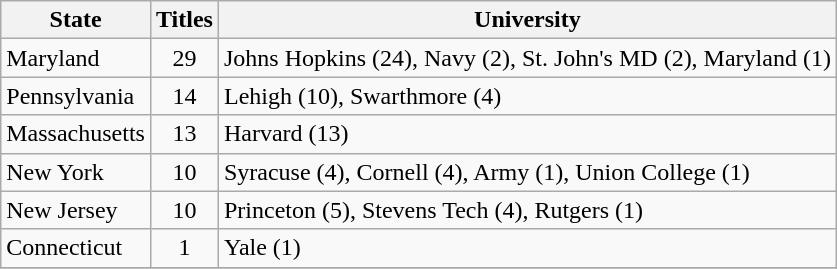<table class="wikitable sortable">
<tr>
<th>State</th>
<th>Titles</th>
<th>University</th>
</tr>
<tr>
<td> Maryland</td>
<td align=center>29</td>
<td>Johns Hopkins (24), Navy (2), St. John's MD (2), Maryland (1)</td>
</tr>
<tr>
<td> Pennsylvania</td>
<td align=center>14</td>
<td>Lehigh (10), Swarthmore (4)</td>
</tr>
<tr>
<td> Massachusetts</td>
<td align=center>13</td>
<td>Harvard (13)</td>
</tr>
<tr>
<td> New York</td>
<td align=center>10</td>
<td>Syracuse (4), Cornell (4), Army (1), Union College (1)</td>
</tr>
<tr>
<td> New Jersey</td>
<td align=center>10</td>
<td>Princeton (5), Stevens Tech (4), Rutgers (1)</td>
</tr>
<tr>
<td> Connecticut</td>
<td align=center>1</td>
<td>Yale (1)</td>
</tr>
<tr>
</tr>
</table>
